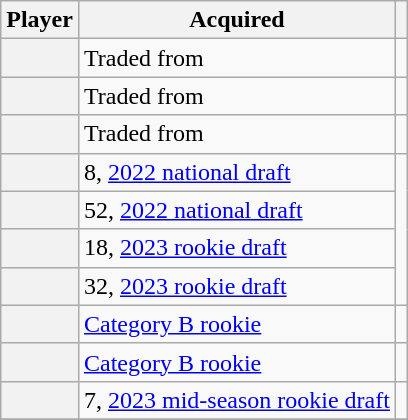<table class="wikitable plainrowheaders">
<tr>
<th scope="col">Player</th>
<th scope="col">Acquired</th>
<th scope="col"></th>
</tr>
<tr>
<th scope="row"></th>
<td>Traded from </td>
<td align="center"></td>
</tr>
<tr>
<th scope="row"></th>
<td>Traded from </td>
<td align="center"></td>
</tr>
<tr>
<th scope="row"></th>
<td>Traded from </td>
<td align="center"></td>
</tr>
<tr>
<th scope="row"></th>
<td> 8, <a href='#'>2022 national draft</a></td>
<td align="center" rowspan=4></td>
</tr>
<tr>
<th scope="row"></th>
<td> 52, <a href='#'>2022 national draft</a></td>
</tr>
<tr>
<th scope="row"></th>
<td> 18, <a href='#'>2023 rookie draft</a></td>
</tr>
<tr>
<th scope="row"></th>
<td> 32, <a href='#'>2023 rookie draft</a></td>
</tr>
<tr>
<th scope="row"></th>
<td><a href='#'>Category B rookie</a></td>
<td align="center"></td>
</tr>
<tr>
<th scope="row"></th>
<td><a href='#'>Category B rookie</a></td>
</tr>
<tr>
<th scope="row"></th>
<td> 7, <a href='#'>2023 mid-season rookie draft</a></td>
<td align="center"></td>
</tr>
<tr>
</tr>
</table>
